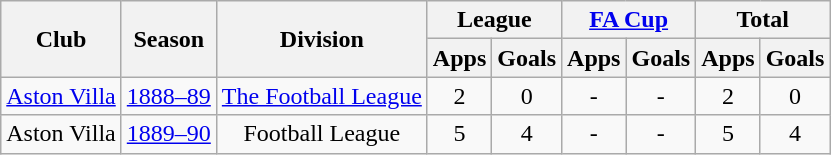<table class="wikitable" style="text-align:center;">
<tr>
<th rowspan="2">Club</th>
<th rowspan="2">Season</th>
<th rowspan="2">Division</th>
<th colspan="2">League</th>
<th colspan="2"><a href='#'>FA Cup</a></th>
<th colspan="2">Total</th>
</tr>
<tr>
<th>Apps</th>
<th>Goals</th>
<th>Apps</th>
<th>Goals</th>
<th>Apps</th>
<th>Goals</th>
</tr>
<tr>
<td><a href='#'>Aston Villa</a></td>
<td><a href='#'>1888–89</a></td>
<td><a href='#'>The Football League</a></td>
<td>2</td>
<td>0</td>
<td>-</td>
<td>-</td>
<td>2</td>
<td>0</td>
</tr>
<tr>
<td>Aston Villa</td>
<td><a href='#'>1889–90</a></td>
<td>Football League</td>
<td>5</td>
<td>4</td>
<td>-</td>
<td>-</td>
<td>5</td>
<td>4</td>
</tr>
</table>
